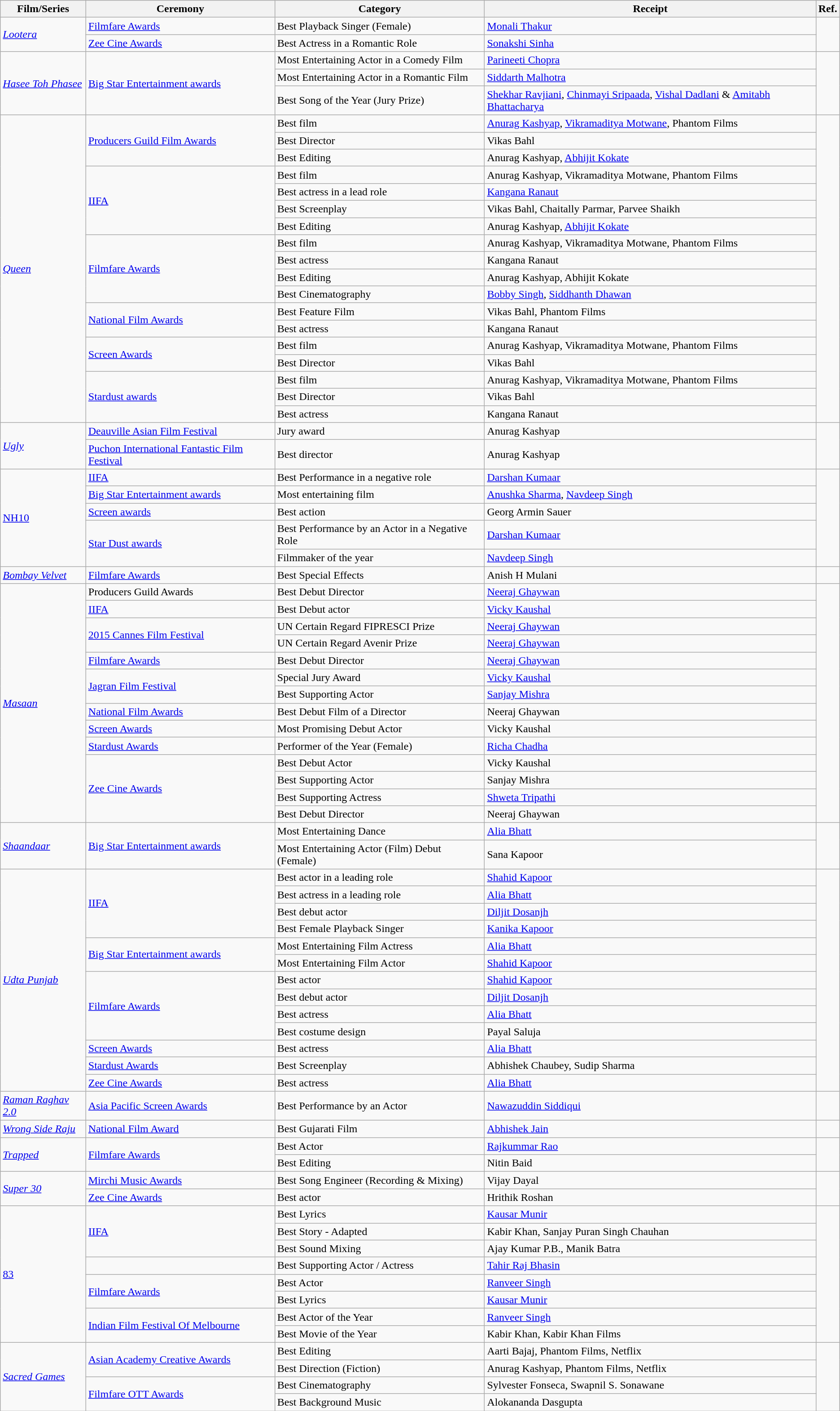<table class="wikitable">
<tr>
<th>Film/Series</th>
<th>Ceremony</th>
<th>Category</th>
<th>Receipt</th>
<th>Ref.</th>
</tr>
<tr>
<td rowspan="2"><em><a href='#'>Lootera</a></em></td>
<td><a href='#'>Filmfare Awards</a></td>
<td>Best Playback Singer (Female)</td>
<td><a href='#'>Monali Thakur</a></td>
<td rowspan="2"><sup></sup></td>
</tr>
<tr>
<td><a href='#'>Zee Cine Awards</a></td>
<td>Best Actress in a Romantic Role</td>
<td><a href='#'>Sonakshi Sinha</a></td>
</tr>
<tr>
<td rowspan="3"><em><a href='#'>Hasee Toh Phasee</a></em></td>
<td rowspan="3"><a href='#'>Big Star Entertainment awards</a></td>
<td>Most Entertaining Actor in a Comedy Film</td>
<td><a href='#'>Parineeti Chopra</a></td>
<td rowspan="3"><sup></sup></td>
</tr>
<tr>
<td>Most Entertaining Actor in a Romantic Film</td>
<td><a href='#'>Siddarth Malhotra</a></td>
</tr>
<tr>
<td>Best Song of the Year (Jury Prize)</td>
<td><a href='#'>Shekhar Ravjiani</a>, <a href='#'>Chinmayi Sripaada</a>, <a href='#'>Vishal Dadlani</a> & <a href='#'>Amitabh Bhattacharya</a></td>
</tr>
<tr>
<td rowspan="18"><a href='#'><em>Queen</em></a></td>
<td rowspan="3"><a href='#'>Producers Guild Film Awards</a></td>
<td>Best film</td>
<td><a href='#'>Anurag Kashyap</a>, <a href='#'>Vikramaditya Motwane</a>, Phantom Films</td>
<td rowspan="18"></td>
</tr>
<tr>
<td>Best Director</td>
<td>Vikas Bahl</td>
</tr>
<tr>
<td>Best Editing</td>
<td>Anurag Kashyap, <a href='#'>Abhijit Kokate</a></td>
</tr>
<tr>
<td rowspan="4"><a href='#'>IIFA</a></td>
<td>Best film</td>
<td>Anurag Kashyap, Vikramaditya Motwane, Phantom Films</td>
</tr>
<tr>
<td>Best actress in a lead role</td>
<td><a href='#'>Kangana Ranaut</a></td>
</tr>
<tr>
<td>Best Screenplay</td>
<td>Vikas Bahl, Chaitally Parmar, Parvee Shaikh</td>
</tr>
<tr>
<td>Best Editing</td>
<td>Anurag Kashyap, <a href='#'>Abhijit Kokate</a></td>
</tr>
<tr>
<td rowspan="4"><a href='#'>Filmfare Awards</a></td>
<td>Best film</td>
<td>Anurag Kashyap, Vikramaditya Motwane, Phantom Films</td>
</tr>
<tr>
<td>Best actress</td>
<td>Kangana Ranaut</td>
</tr>
<tr>
<td>Best Editing</td>
<td>Anurag Kashyap, Abhijit Kokate</td>
</tr>
<tr>
<td>Best Cinematography</td>
<td><a href='#'>Bobby Singh</a>, <a href='#'>Siddhanth Dhawan</a></td>
</tr>
<tr>
<td rowspan="2"><a href='#'>National Film Awards</a></td>
<td>Best Feature Film</td>
<td>Vikas Bahl, Phantom Films</td>
</tr>
<tr>
<td>Best actress</td>
<td>Kangana Ranaut</td>
</tr>
<tr>
<td rowspan="2"><a href='#'>Screen Awards</a></td>
<td>Best film</td>
<td>Anurag Kashyap, Vikramaditya Motwane, Phantom Films</td>
</tr>
<tr>
<td>Best Director</td>
<td>Vikas Bahl</td>
</tr>
<tr>
<td rowspan="3"><a href='#'>Stardust awards</a></td>
<td>Best film</td>
<td>Anurag Kashyap, Vikramaditya Motwane, Phantom Films</td>
</tr>
<tr>
<td>Best Director</td>
<td>Vikas Bahl</td>
</tr>
<tr>
<td>Best actress</td>
<td>Kangana Ranaut</td>
</tr>
<tr>
<td rowspan="2"><a href='#'><em>Ugly</em></a></td>
<td><a href='#'>Deauville Asian Film Festival</a></td>
<td>Jury award</td>
<td>Anurag Kashyap</td>
<td rowspan="2"></td>
</tr>
<tr>
<td><a href='#'>Puchon International Fantastic Film Festival</a></td>
<td>Best director</td>
<td>Anurag Kashyap</td>
</tr>
<tr>
<td rowspan="5"><a href='#'>NH10</a></td>
<td><a href='#'>IIFA</a></td>
<td>Best Performance in a negative role</td>
<td><a href='#'>Darshan Kumaar</a></td>
<td rowspan="5"></td>
</tr>
<tr>
<td><a href='#'>Big Star Entertainment awards</a></td>
<td>Most entertaining film</td>
<td><a href='#'>Anushka Sharma</a>, <a href='#'>Navdeep Singh</a></td>
</tr>
<tr>
<td><a href='#'>Screen awards</a></td>
<td>Best action</td>
<td>Georg Armin Sauer</td>
</tr>
<tr>
<td rowspan="2"><a href='#'>Star Dust awards</a></td>
<td>Best Performance by an Actor in a Negative Role</td>
<td><a href='#'>Darshan Kumaar</a></td>
</tr>
<tr>
<td>Filmmaker of the year</td>
<td><a href='#'>Navdeep Singh</a></td>
</tr>
<tr>
<td><em><a href='#'>Bombay Velvet</a></em></td>
<td><a href='#'>Filmfare Awards</a></td>
<td>Best Special Effects</td>
<td>Anish H Mulani</td>
<td></td>
</tr>
<tr>
<td rowspan="14"><em><a href='#'>Masaan</a></em></td>
<td>Producers Guild Awards</td>
<td>Best Debut Director</td>
<td><a href='#'>Neeraj Ghaywan</a></td>
<td rowspan="14"></td>
</tr>
<tr>
<td><a href='#'>IIFA</a></td>
<td>Best Debut actor</td>
<td><a href='#'>Vicky Kaushal</a></td>
</tr>
<tr>
<td rowspan="2"><a href='#'>2015 Cannes Film Festival</a></td>
<td>UN Certain Regard FIPRESCI Prize</td>
<td><a href='#'>Neeraj Ghaywan</a></td>
</tr>
<tr>
<td>UN Certain Regard Avenir Prize</td>
<td><a href='#'>Neeraj Ghaywan</a></td>
</tr>
<tr>
<td><a href='#'>Filmfare Awards</a></td>
<td>Best Debut Director</td>
<td><a href='#'>Neeraj Ghaywan</a></td>
</tr>
<tr>
<td rowspan="2"><a href='#'>Jagran Film Festival</a></td>
<td>Special Jury Award</td>
<td><a href='#'>Vicky Kaushal</a></td>
</tr>
<tr>
<td>Best Supporting Actor</td>
<td><a href='#'>Sanjay Mishra</a></td>
</tr>
<tr>
<td><a href='#'>National Film Awards</a></td>
<td>Best Debut Film of a Director</td>
<td>Neeraj Ghaywan</td>
</tr>
<tr>
<td><a href='#'>Screen Awards</a></td>
<td>Most Promising Debut Actor</td>
<td>Vicky Kaushal</td>
</tr>
<tr>
<td><a href='#'>Stardust Awards</a></td>
<td>Performer of the Year (Female)</td>
<td><a href='#'>Richa Chadha</a></td>
</tr>
<tr>
<td rowspan="4"><a href='#'>Zee Cine Awards</a></td>
<td>Best Debut Actor</td>
<td>Vicky Kaushal</td>
</tr>
<tr>
<td>Best Supporting Actor</td>
<td>Sanjay Mishra</td>
</tr>
<tr>
<td>Best Supporting Actress</td>
<td><a href='#'>Shweta Tripathi</a></td>
</tr>
<tr>
<td>Best Debut Director</td>
<td>Neeraj Ghaywan</td>
</tr>
<tr>
<td rowspan="2"><a href='#'><em>Shaandaar</em></a></td>
<td rowspan="2"><a href='#'>Big Star Entertainment awards</a></td>
<td>Most Entertaining Dance</td>
<td><a href='#'>Alia Bhatt</a></td>
<td rowspan="2"></td>
</tr>
<tr>
<td>Most Entertaining Actor (Film) Debut (Female)</td>
<td>Sana Kapoor</td>
</tr>
<tr>
<td rowspan="13"><em><a href='#'>Udta Punjab</a></em></td>
<td rowspan="4"><a href='#'>IIFA</a></td>
<td>Best actor in a leading role</td>
<td><a href='#'>Shahid Kapoor</a></td>
<td rowspan="13"></td>
</tr>
<tr>
<td>Best actress in a leading role</td>
<td><a href='#'>Alia Bhatt</a></td>
</tr>
<tr>
<td>Best debut actor</td>
<td><a href='#'>Diljit Dosanjh</a></td>
</tr>
<tr>
<td>Best Female Playback Singer</td>
<td><a href='#'>Kanika Kapoor</a></td>
</tr>
<tr>
<td rowspan="2"><a href='#'>Big Star Entertainment awards</a></td>
<td>Most Entertaining Film Actress</td>
<td><a href='#'>Alia Bhatt</a></td>
</tr>
<tr>
<td>Most Entertaining Film Actor</td>
<td><a href='#'>Shahid Kapoor</a></td>
</tr>
<tr>
<td rowspan="4"><a href='#'>Filmfare Awards</a></td>
<td>Best actor</td>
<td><a href='#'>Shahid Kapoor</a></td>
</tr>
<tr>
<td>Best debut actor</td>
<td><a href='#'>Diljit Dosanjh</a></td>
</tr>
<tr>
<td>Best actress</td>
<td><a href='#'>Alia Bhatt</a></td>
</tr>
<tr>
<td>Best costume design</td>
<td>Payal Saluja</td>
</tr>
<tr>
<td><a href='#'>Screen Awards</a></td>
<td>Best actress</td>
<td><a href='#'>Alia Bhatt</a></td>
</tr>
<tr>
<td><a href='#'>Stardust Awards</a></td>
<td>Best Screenplay</td>
<td>Abhishek Chaubey, Sudip Sharma</td>
</tr>
<tr>
<td><a href='#'>Zee Cine Awards</a></td>
<td>Best actress</td>
<td><a href='#'>Alia Bhatt</a></td>
</tr>
<tr>
<td><em><a href='#'>Raman Raghav 2.0</a></em></td>
<td><a href='#'>Asia Pacific Screen Awards</a></td>
<td>Best Performance by an Actor</td>
<td><a href='#'>Nawazuddin Siddiqui</a></td>
<td></td>
</tr>
<tr>
<td><em><a href='#'>Wrong Side Raju</a></em></td>
<td><a href='#'>National Film Award</a></td>
<td>Best Gujarati Film</td>
<td><a href='#'>Abhishek Jain</a></td>
<td></td>
</tr>
<tr>
<td rowspan="2"><a href='#'><em>Trapped</em></a></td>
<td rowspan="2"><a href='#'>Filmfare Awards</a></td>
<td>Best Actor</td>
<td><a href='#'>Rajkummar Rao</a></td>
<td rowspan="2"></td>
</tr>
<tr>
<td>Best Editing</td>
<td>Nitin Baid</td>
</tr>
<tr>
<td rowspan="2"><a href='#'><em>Super 30</em></a></td>
<td><a href='#'>Mirchi Music Awards</a></td>
<td>Best Song Engineer (Recording & Mixing)</td>
<td>Vijay Dayal</td>
<td rowspan="2"></td>
</tr>
<tr>
<td><a href='#'>Zee Cine Awards</a></td>
<td>Best actor</td>
<td>Hrithik Roshan</td>
</tr>
<tr>
<td rowspan="8"><a href='#'>83</a></td>
<td rowspan="3"><a href='#'>IIFA</a></td>
<td>Best Lyrics</td>
<td><a href='#'>Kausar Munir</a></td>
<td rowspan="8"></td>
</tr>
<tr>
<td>Best Story - Adapted</td>
<td>Kabir Khan, Sanjay Puran Singh Chauhan</td>
</tr>
<tr>
<td>Best Sound Mixing</td>
<td>Ajay Kumar P.B., Manik Batra</td>
</tr>
<tr>
<td></td>
<td>Best Supporting Actor / Actress</td>
<td><a href='#'>Tahir Raj Bhasin</a></td>
</tr>
<tr>
<td rowspan="2"><a href='#'>Filmfare Awards</a></td>
<td>Best Actor</td>
<td><a href='#'>Ranveer Singh</a></td>
</tr>
<tr>
<td>Best Lyrics</td>
<td><a href='#'>Kausar Munir</a></td>
</tr>
<tr>
<td rowspan="2"><a href='#'>Indian Film Festival Of Melbourne</a></td>
<td>Best Actor of the Year</td>
<td><a href='#'>Ranveer Singh</a></td>
</tr>
<tr>
<td>Best Movie of the Year</td>
<td>Kabir Khan, Kabir Khan Films</td>
</tr>
<tr>
<td rowspan="4"><a href='#'><em>Sacred Games</em></a></td>
<td rowspan="2"><a href='#'>Asian Academy Creative Awards</a></td>
<td>Best Editing</td>
<td>Aarti Bajaj, Phantom Films, Netflix</td>
<td rowspan="4"></td>
</tr>
<tr>
<td>Best Direction (Fiction)</td>
<td>Anurag Kashyap, Phantom Films, Netflix</td>
</tr>
<tr>
<td rowspan="2"><a href='#'>Filmfare OTT Awards</a></td>
<td>Best Cinematography</td>
<td>Sylvester Fonseca, Swapnil S. Sonawane</td>
</tr>
<tr>
<td>Best Background Music</td>
<td>Alokananda Dasgupta</td>
</tr>
</table>
